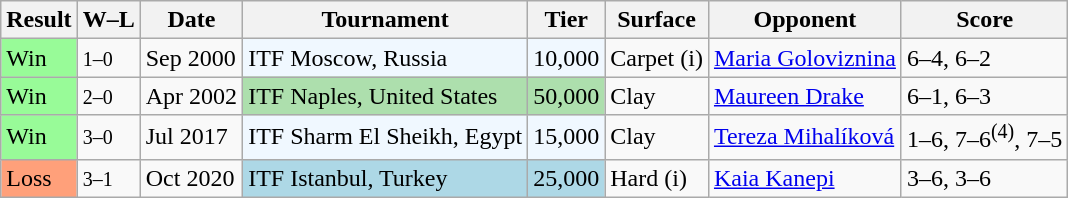<table class="sortable wikitable">
<tr>
<th>Result</th>
<th class="unsortable">W–L</th>
<th>Date</th>
<th>Tournament</th>
<th>Tier</th>
<th>Surface</th>
<th>Opponent</th>
<th class="unsortable">Score</th>
</tr>
<tr>
<td style="background:#98fb98;">Win</td>
<td><small>1–0</small></td>
<td>Sep 2000</td>
<td style="background:#f0f8ff;">ITF Moscow, Russia</td>
<td style="background:#f0f8ff;">10,000</td>
<td>Carpet (i)</td>
<td> <a href='#'>Maria Goloviznina</a></td>
<td>6–4, 6–2</td>
</tr>
<tr>
<td style="background:#98fb98;">Win</td>
<td><small>2–0</small></td>
<td>Apr 2002</td>
<td style="background:#addfad;">ITF Naples, United States</td>
<td style="background:#addfad;">50,000</td>
<td>Clay</td>
<td> <a href='#'>Maureen Drake</a></td>
<td>6–1, 6–3</td>
</tr>
<tr>
<td style="background:#98fb98;">Win</td>
<td><small>3–0</small></td>
<td>Jul 2017</td>
<td style="background:#f0f8ff;">ITF Sharm El Sheikh, Egypt</td>
<td style="background:#f0f8ff;">15,000</td>
<td>Clay</td>
<td> <a href='#'>Tereza Mihalíková</a></td>
<td>1–6, 7–6<sup>(4)</sup>, 7–5</td>
</tr>
<tr>
<td style="background:#ffa07a;">Loss</td>
<td><small>3–1</small></td>
<td>Oct 2020</td>
<td style="background:lightblue;">ITF Istanbul, Turkey</td>
<td style="background:lightblue;">25,000</td>
<td>Hard (i)</td>
<td> <a href='#'>Kaia Kanepi</a></td>
<td>3–6, 3–6</td>
</tr>
</table>
